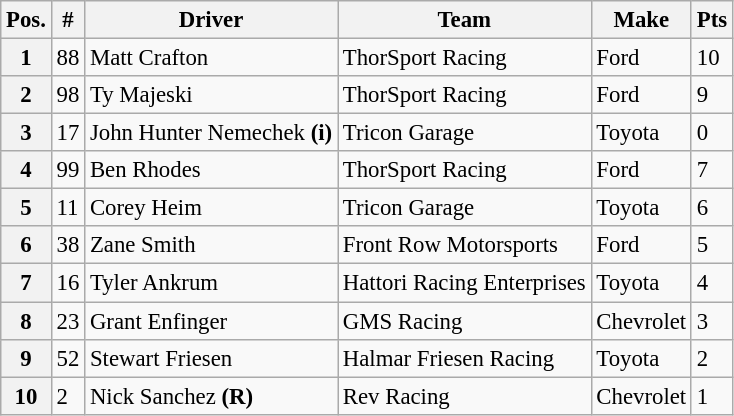<table class="wikitable" style="font-size:95%">
<tr>
<th>Pos.</th>
<th>#</th>
<th>Driver</th>
<th>Team</th>
<th>Make</th>
<th>Pts</th>
</tr>
<tr>
<th>1</th>
<td>88</td>
<td>Matt Crafton</td>
<td>ThorSport Racing</td>
<td>Ford</td>
<td>10</td>
</tr>
<tr>
<th>2</th>
<td>98</td>
<td>Ty Majeski</td>
<td>ThorSport Racing</td>
<td>Ford</td>
<td>9</td>
</tr>
<tr>
<th>3</th>
<td>17</td>
<td>John Hunter Nemechek <strong>(i)</strong></td>
<td>Tricon Garage</td>
<td>Toyota</td>
<td>0</td>
</tr>
<tr>
<th>4</th>
<td>99</td>
<td>Ben Rhodes</td>
<td>ThorSport Racing</td>
<td>Ford</td>
<td>7</td>
</tr>
<tr>
<th>5</th>
<td>11</td>
<td>Corey Heim</td>
<td>Tricon Garage</td>
<td>Toyota</td>
<td>6</td>
</tr>
<tr>
<th>6</th>
<td>38</td>
<td>Zane Smith</td>
<td>Front Row Motorsports</td>
<td>Ford</td>
<td>5</td>
</tr>
<tr>
<th>7</th>
<td>16</td>
<td>Tyler Ankrum</td>
<td>Hattori Racing Enterprises</td>
<td>Toyota</td>
<td>4</td>
</tr>
<tr>
<th>8</th>
<td>23</td>
<td>Grant Enfinger</td>
<td>GMS Racing</td>
<td>Chevrolet</td>
<td>3</td>
</tr>
<tr>
<th>9</th>
<td>52</td>
<td>Stewart Friesen</td>
<td>Halmar Friesen Racing</td>
<td>Toyota</td>
<td>2</td>
</tr>
<tr>
<th>10</th>
<td>2</td>
<td>Nick Sanchez <strong>(R)</strong></td>
<td>Rev Racing</td>
<td>Chevrolet</td>
<td>1</td>
</tr>
</table>
